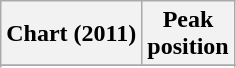<table class="wikitable sortable plainrowheaders">
<tr>
<th>Chart (2011)</th>
<th>Peak<br>position</th>
</tr>
<tr>
</tr>
<tr>
</tr>
<tr>
</tr>
<tr>
</tr>
<tr>
</tr>
<tr>
</tr>
<tr>
</tr>
</table>
